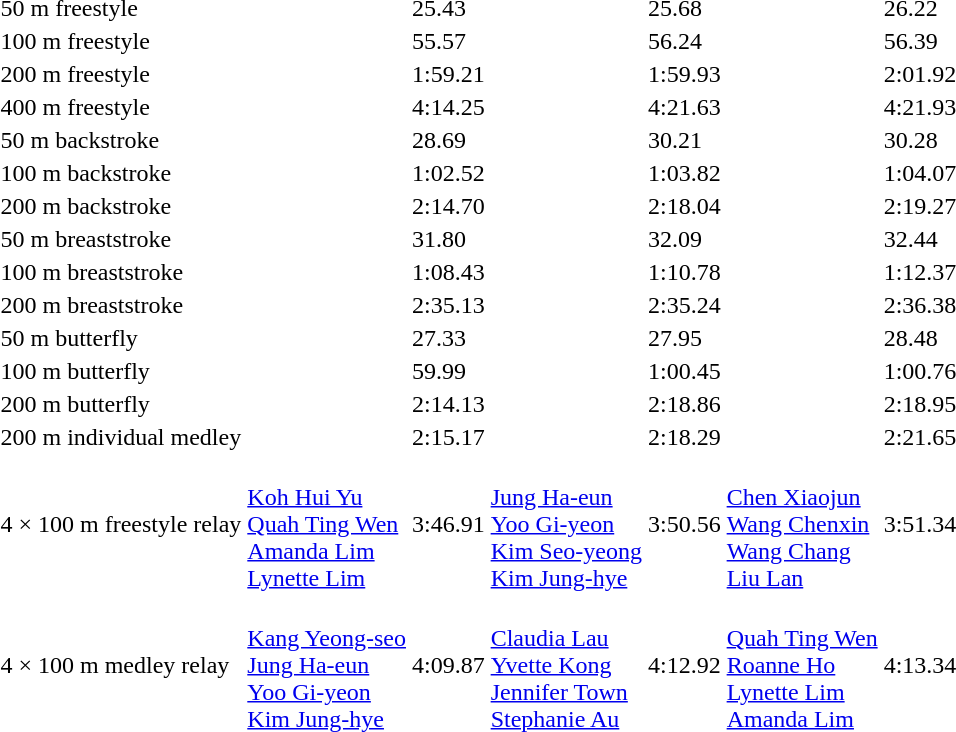<table>
<tr>
<td>50 m freestyle</td>
<td></td>
<td>25.43</td>
<td></td>
<td>25.68</td>
<td></td>
<td>26.22</td>
</tr>
<tr>
<td>100 m freestyle</td>
<td></td>
<td>55.57</td>
<td></td>
<td>56.24</td>
<td></td>
<td>56.39</td>
</tr>
<tr>
<td>200 m freestyle</td>
<td></td>
<td>1:59.21</td>
<td></td>
<td>1:59.93</td>
<td></td>
<td>2:01.92</td>
</tr>
<tr>
<td>400 m freestyle</td>
<td></td>
<td>4:14.25</td>
<td></td>
<td>4:21.63</td>
<td></td>
<td>4:21.93</td>
</tr>
<tr>
<td>50 m backstroke</td>
<td></td>
<td>28.69</td>
<td></td>
<td>30.21</td>
<td></td>
<td>30.28</td>
</tr>
<tr>
<td>100 m backstroke</td>
<td></td>
<td>1:02.52</td>
<td></td>
<td>1:03.82</td>
<td></td>
<td>1:04.07</td>
</tr>
<tr>
<td>200 m backstroke</td>
<td></td>
<td>2:14.70</td>
<td></td>
<td>2:18.04</td>
<td></td>
<td>2:19.27</td>
</tr>
<tr>
<td>50 m breaststroke</td>
<td></td>
<td>31.80</td>
<td></td>
<td>32.09</td>
<td></td>
<td>32.44</td>
</tr>
<tr>
<td>100 m breaststroke</td>
<td></td>
<td>1:08.43</td>
<td></td>
<td>1:10.78</td>
<td></td>
<td>1:12.37</td>
</tr>
<tr>
<td>200 m breaststroke</td>
<td></td>
<td>2:35.13</td>
<td></td>
<td>2:35.24</td>
<td></td>
<td>2:36.38</td>
</tr>
<tr>
<td>50 m butterfly</td>
<td></td>
<td>27.33</td>
<td></td>
<td>27.95</td>
<td></td>
<td>28.48</td>
</tr>
<tr>
<td>100 m butterfly</td>
<td></td>
<td>59.99</td>
<td></td>
<td>1:00.45</td>
<td></td>
<td>1:00.76</td>
</tr>
<tr>
<td>200 m butterfly</td>
<td></td>
<td>2:14.13</td>
<td></td>
<td>2:18.86</td>
<td></td>
<td>2:18.95</td>
</tr>
<tr>
<td>200 m individual medley</td>
<td></td>
<td>2:15.17</td>
<td></td>
<td>2:18.29</td>
<td></td>
<td>2:21.65</td>
</tr>
<tr>
<td>4 × 100 m freestyle relay</td>
<td><br><a href='#'>Koh Hui Yu</a><br><a href='#'>Quah Ting Wen</a><br><a href='#'>Amanda Lim</a><br><a href='#'>Lynette Lim</a></td>
<td>3:46.91</td>
<td><br><a href='#'>Jung Ha-eun</a><br><a href='#'>Yoo Gi-yeon</a><br><a href='#'>Kim Seo-yeong</a><br><a href='#'>Kim Jung-hye</a></td>
<td>3:50.56</td>
<td><br><a href='#'>Chen Xiaojun</a><br><a href='#'>Wang Chenxin</a><br><a href='#'>Wang Chang</a><br><a href='#'>Liu Lan</a></td>
<td>3:51.34</td>
</tr>
<tr>
<td>4 × 100 m medley relay</td>
<td><br><a href='#'>Kang Yeong-seo</a><br><a href='#'>Jung Ha-eun</a><br><a href='#'>Yoo Gi-yeon</a><br><a href='#'>Kim Jung-hye</a></td>
<td>4:09.87</td>
<td><br><a href='#'>Claudia Lau</a><br><a href='#'>Yvette Kong</a><br><a href='#'>Jennifer Town</a><br><a href='#'>Stephanie Au</a></td>
<td>4:12.92</td>
<td><br><a href='#'>Quah Ting Wen</a><br><a href='#'>Roanne Ho</a><br><a href='#'>Lynette Lim</a><br><a href='#'>Amanda Lim</a></td>
<td>4:13.34</td>
</tr>
</table>
